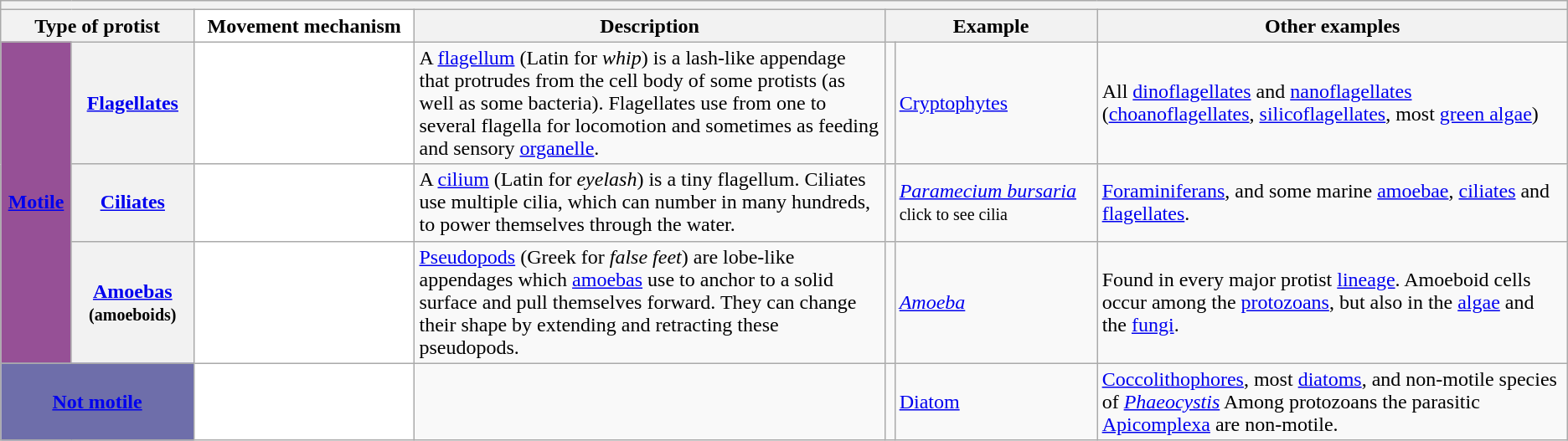<table class="wikitable">
<tr>
<th colspan=9></th>
</tr>
<tr>
<th colspan=2>Type of protist</th>
<th style="background:rgb(255,255,255)">Movement mechanism</th>
<th width=30%>Description</th>
<th colspan=2>Example</th>
<th width=30%>Other examples</th>
</tr>
<tr>
<th rowspan=3 style="background:rgb(150,80,150)"><a href='#'><span>Motile</span></a></th>
<th width=90px><a href='#'>Flagellates</a></th>
<td style="background:rgb(255,255,255)"></td>
<td>A <a href='#'>flagellum</a> (Latin for <em>whip</em>) is a lash-like appendage that protrudes from the cell body of some protists (as well as some bacteria). Flagellates use from one to several flagella for locomotion and sometimes as feeding and sensory <a href='#'>organelle</a>.</td>
<td></td>
<td><a href='#'>Cryptophytes</a></td>
<td>All <a href='#'>dinoflagellates</a> and <a href='#'>nanoflagellates</a> (<a href='#'>choanoflagellates</a>, <a href='#'>silicoflagellates</a>, most <a href='#'>green algae</a>)<br></td>
</tr>
<tr>
<th><a href='#'>Ciliates</a></th>
<td style="background:rgb(255,255,255)"></td>
<td>A <a href='#'>cilium</a> (Latin for <em>eyelash</em>) is a tiny flagellum. Ciliates use multiple cilia, which can number in many hundreds, to power themselves through the water.</td>
<td></td>
<td><em><a href='#'>Paramecium bursaria</a></em><br><small>click to see cilia</small></td>
<td><a href='#'>Foraminiferans</a>, and some marine <a href='#'>amoebae</a>, <a href='#'>ciliates</a> and <a href='#'>flagellates</a>.</td>
</tr>
<tr>
<th><a href='#'>Amoebas</a><br><small>(amoeboids)</small></th>
<td style="background:rgb(255,255,255)"></td>
<td><a href='#'>Pseudopods</a> (Greek for <em>false feet</em>) are lobe-like appendages which <a href='#'>amoebas</a> use to anchor to a solid surface and pull themselves forward. They can change their shape by extending and retracting these pseudopods.</td>
<td></td>
<td><em><a href='#'>Amoeba</a></em></td>
<td>Found in every major protist <a href='#'>lineage</a>. Amoeboid cells occur among the <a href='#'>protozoans</a>, but also in the <a href='#'>algae</a> and the <a href='#'>fungi</a>.</td>
</tr>
<tr>
<th colspan=2 style="background:rgb(110,110,170)"><a href='#'><span>Not motile</span></a></th>
<td style="background:rgb(255,255,255)"></td>
<td></td>
<td></td>
<td><a href='#'>Diatom</a></td>
<td><a href='#'>Coccolithophores</a>, most <a href='#'>diatoms</a>, and non‐motile species of <em><a href='#'>Phaeocystis</a></em> Among protozoans the parasitic <a href='#'>Apicomplexa</a> are non‐motile.</td>
</tr>
</table>
